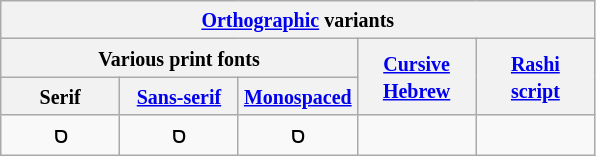<table class=wikitable style="text-align:center;">
<tr>
<th colspan=5><small><a href='#'>Orthographic</a> variants</small></th>
</tr>
<tr>
<th colspan=3><small>Various print fonts</small></th>
<th rowspan=2><small><a href='#'>Cursive<br>Hebrew</a></small></th>
<th rowspan=2><small><a href='#'>Rashi<br>script</a></small></th>
</tr>
<tr>
<th><small>Serif</small></th>
<th><small><a href='#'>Sans-serif</a></small></th>
<th><small><a href='#'>Monospaced</a></small></th>
</tr>
<tr>
<td width=20%><span>ס</span></td>
<td width=20%><span>ס</span></td>
<td width=20%><span>ס</span></td>
<td width=20%></td>
<td width=20%></td>
</tr>
</table>
